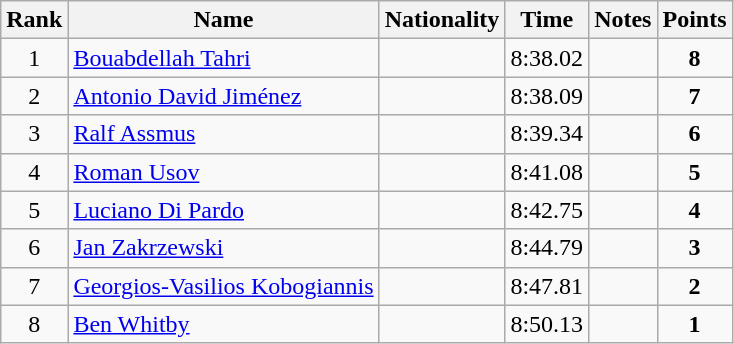<table class="wikitable sortable" style="text-align:center">
<tr>
<th>Rank</th>
<th>Name</th>
<th>Nationality</th>
<th>Time</th>
<th>Notes</th>
<th>Points</th>
</tr>
<tr>
<td>1</td>
<td align=left><a href='#'>Bouabdellah Tahri</a></td>
<td align=left></td>
<td>8:38.02</td>
<td></td>
<td><strong>8</strong></td>
</tr>
<tr>
<td>2</td>
<td align=left><a href='#'>Antonio David Jiménez</a></td>
<td align=left></td>
<td>8:38.09</td>
<td></td>
<td><strong>7</strong></td>
</tr>
<tr>
<td>3</td>
<td align=left><a href='#'>Ralf Assmus</a></td>
<td align=left></td>
<td>8:39.34</td>
<td></td>
<td><strong>6</strong></td>
</tr>
<tr>
<td>4</td>
<td align=left><a href='#'>Roman Usov</a></td>
<td align=left></td>
<td>8:41.08</td>
<td></td>
<td><strong>5</strong></td>
</tr>
<tr>
<td>5</td>
<td align=left><a href='#'>Luciano Di Pardo</a></td>
<td align=left></td>
<td>8:42.75</td>
<td></td>
<td><strong>4</strong></td>
</tr>
<tr>
<td>6</td>
<td align=left><a href='#'>Jan Zakrzewski</a></td>
<td align=left></td>
<td>8:44.79</td>
<td></td>
<td><strong>3</strong></td>
</tr>
<tr>
<td>7</td>
<td align=left><a href='#'>Georgios-Vasilios Kobogiannis</a></td>
<td align=left></td>
<td>8:47.81</td>
<td></td>
<td><strong>2</strong></td>
</tr>
<tr>
<td>8</td>
<td align=left><a href='#'>Ben Whitby</a></td>
<td align=left></td>
<td>8:50.13</td>
<td></td>
<td><strong>1</strong></td>
</tr>
</table>
